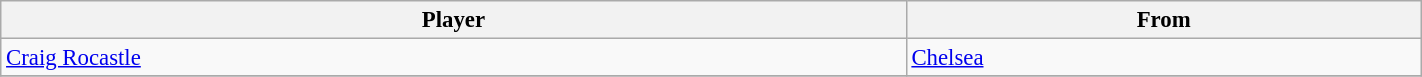<table class="wikitable" style="text-align:center; font-size:95%;width:75%; text-align:left">
<tr>
<th><strong>Player</strong></th>
<th><strong>From</strong></th>
</tr>
<tr --->
<td> <a href='#'>Craig Rocastle</a></td>
<td><a href='#'>Chelsea</a></td>
</tr>
<tr>
</tr>
</table>
